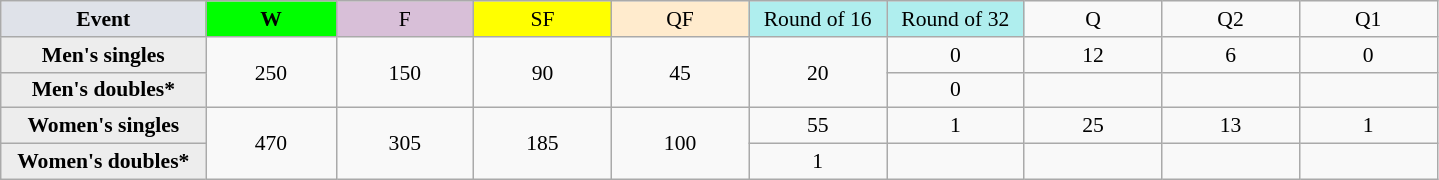<table class=wikitable style=font-size:90%;text-align:center>
<tr>
<td style="width:130px; background:#dfe2e9;"><strong>Event</strong></td>
<td style="width:80px; background:lime;"><strong>W</strong></td>
<td style="width:85px; background:thistle;">F</td>
<td style="width:85px; background:#ff0;">SF</td>
<td style="width:85px; background:#ffebcd;">QF</td>
<td style="width:85px; background:#afeeee;">Round of 16</td>
<td style="width:85px; background:#afeeee;">Round of 32</td>
<td width=85>Q</td>
<td width=85>Q2</td>
<td width=85>Q1</td>
</tr>
<tr>
<th style="background:#ededed;">Men's singles</th>
<td rowspan=2>250</td>
<td rowspan=2>150</td>
<td rowspan=2>90</td>
<td rowspan=2>45</td>
<td rowspan=2>20</td>
<td>0</td>
<td>12</td>
<td>6</td>
<td>0</td>
</tr>
<tr>
<th style="background:#ededed;">Men's doubles*</th>
<td>0</td>
<td></td>
<td></td>
<td></td>
</tr>
<tr>
<th style="background:#ededed;">Women's singles</th>
<td rowspan=2>470</td>
<td rowspan=2>305</td>
<td rowspan=2>185</td>
<td rowspan=2>100</td>
<td>55</td>
<td>1</td>
<td>25</td>
<td>13</td>
<td>1</td>
</tr>
<tr>
<th style="background:#ededed;">Women's doubles*</th>
<td>1</td>
<td></td>
<td></td>
<td></td>
<td></td>
</tr>
</table>
